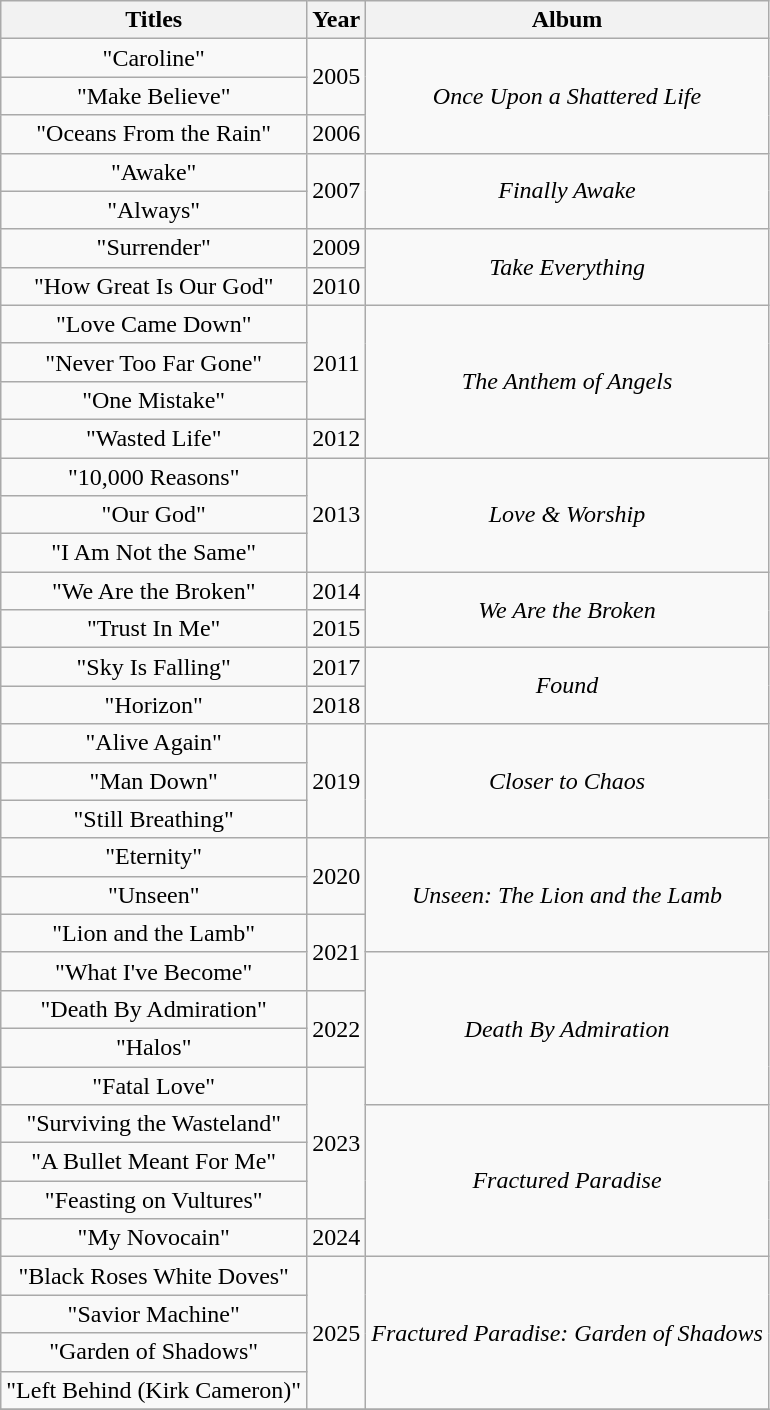<table class="wikitable" style="text-align:center;">
<tr>
<th>Titles</th>
<th>Year</th>
<th>Album</th>
</tr>
<tr>
<td>"Caroline"</td>
<td rowspan="2">2005</td>
<td rowspan="3"><em>Once Upon a Shattered Life</em></td>
</tr>
<tr>
<td>"Make Believe"</td>
</tr>
<tr>
<td>"Oceans From the Rain"</td>
<td>2006</td>
</tr>
<tr>
<td>"Awake"</td>
<td rowspan="2">2007</td>
<td rowspan="2"><em>Finally Awake</em></td>
</tr>
<tr>
<td>"Always"</td>
</tr>
<tr>
<td>"Surrender"</td>
<td>2009</td>
<td rowspan="2"><em>Take Everything</em></td>
</tr>
<tr>
<td>"How Great Is Our God"</td>
<td>2010</td>
</tr>
<tr>
<td>"Love Came Down"</td>
<td rowspan="3">2011</td>
<td rowspan="4"><em>The Anthem of Angels</em></td>
</tr>
<tr>
<td>"Never Too Far Gone"</td>
</tr>
<tr>
<td>"One Mistake"</td>
</tr>
<tr>
<td>"Wasted Life"</td>
<td>2012</td>
</tr>
<tr>
<td>"10,000 Reasons"</td>
<td rowspan="3">2013</td>
<td rowspan="3"><em>Love & Worship</em></td>
</tr>
<tr>
<td>"Our God"</td>
</tr>
<tr>
<td>"I Am Not the Same"</td>
</tr>
<tr>
<td>"We Are the Broken"</td>
<td>2014</td>
<td rowspan="2"><em>We Are the Broken</em></td>
</tr>
<tr>
<td>"Trust In Me"</td>
<td>2015</td>
</tr>
<tr>
<td>"Sky Is Falling"</td>
<td>2017</td>
<td rowspan="2"><em>Found</em></td>
</tr>
<tr>
<td>"Horizon"</td>
<td>2018</td>
</tr>
<tr>
<td>"Alive Again"</td>
<td rowspan="3">2019</td>
<td rowspan="3"><em>Closer to Chaos</em></td>
</tr>
<tr>
<td>"Man Down"</td>
</tr>
<tr>
<td>"Still Breathing"</td>
</tr>
<tr>
<td>"Eternity"</td>
<td rowspan="2">2020</td>
<td rowspan="3"><em>Unseen: The Lion and the Lamb</em></td>
</tr>
<tr>
<td>"Unseen"</td>
</tr>
<tr>
<td>"Lion and the Lamb"</td>
<td rowspan="2">2021</td>
</tr>
<tr>
<td>"What I've Become"</td>
<td rowspan="4"><em>Death By Admiration</em></td>
</tr>
<tr>
<td>"Death By Admiration" </td>
<td rowspan="2">2022</td>
</tr>
<tr>
<td>"Halos"</td>
</tr>
<tr>
<td>"Fatal Love"</td>
<td rowspan="4">2023</td>
</tr>
<tr>
<td>"Surviving the Wasteland"</td>
<td rowspan="4"><em>Fractured Paradise</em></td>
</tr>
<tr>
<td>"A Bullet Meant For Me"</td>
</tr>
<tr>
<td>"Feasting on Vultures" </td>
</tr>
<tr>
<td>"My Novocain"</td>
<td>2024</td>
</tr>
<tr>
<td>"Black Roses White Doves"</td>
<td rowspan="4">2025</td>
<td rowspan="4"><em>Fractured Paradise: Garden of Shadows</em></td>
</tr>
<tr>
<td>"Savior Machine"</td>
</tr>
<tr>
<td>"Garden of Shadows"</td>
</tr>
<tr>
<td>"Left Behind (Kirk Cameron)"</td>
</tr>
<tr>
</tr>
</table>
